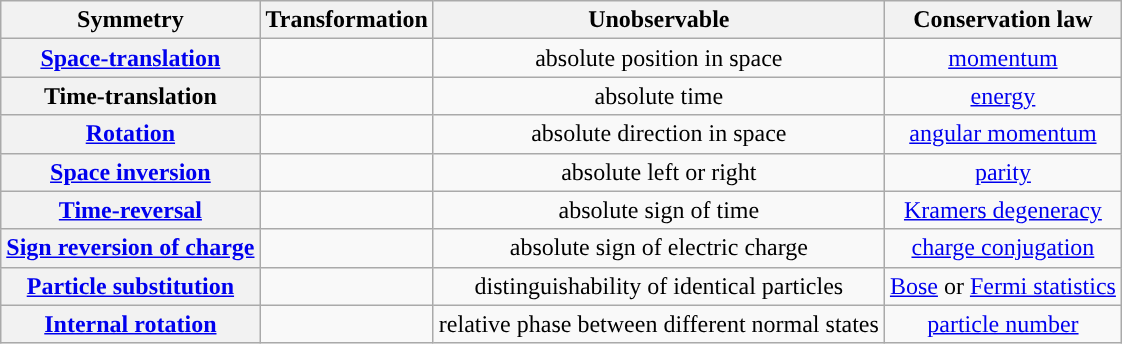<table class="wikitable" style="text-align: center;">
<tr>
<th>Symmetry</th>
<th>Transformation</th>
<th>Unobservable</th>
<th>Conservation law</th>
</tr>
<tr>
<th><a href='#'>Space-translation</a></th>
<td></td>
<td>absolute position in space</td>
<td><a href='#'>momentum</a></td>
</tr>
<tr>
<th>Time-translation</th>
<td></td>
<td>absolute time</td>
<td><a href='#'>energy</a></td>
</tr>
<tr>
<th><a href='#'>Rotation</a></th>
<td></td>
<td>absolute direction in space</td>
<td><a href='#'>angular momentum</a></td>
</tr>
<tr>
<th><a href='#'>Space inversion</a></th>
<td></td>
<td>absolute left or right</td>
<td><a href='#'>parity</a></td>
</tr>
<tr>
<th><a href='#'>Time-reversal</a></th>
<td></td>
<td>absolute sign of time</td>
<td><a href='#'>Kramers degeneracy</a></td>
</tr>
<tr>
<th><a href='#'>Sign reversion of charge</a></th>
<td></td>
<td>absolute sign of electric charge</td>
<td><a href='#'>charge conjugation</a></td>
</tr>
<tr>
<th><a href='#'>Particle substitution</a></th>
<td></td>
<td>distinguishability of identical particles</td>
<td><a href='#'>Bose</a> or <a href='#'>Fermi statistics</a></td>
</tr>
<tr>
<th><a href='#'>Internal rotation</a></th>
<td></td>
<td>relative phase between different normal states</td>
<td><a href='#'>particle number</a></td>
</tr>
</table>
